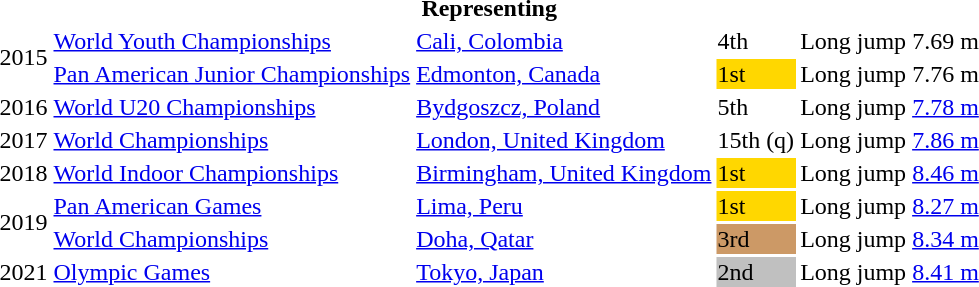<table>
<tr>
<th colspan="6">Representing </th>
</tr>
<tr>
<td rowspan=2>2015</td>
<td><a href='#'>World Youth Championships</a></td>
<td><a href='#'>Cali, Colombia</a></td>
<td>4th</td>
<td>Long jump</td>
<td>7.69 m</td>
</tr>
<tr>
<td><a href='#'>Pan American Junior Championships</a></td>
<td><a href='#'>Edmonton, Canada</a></td>
<td bgcolor=gold>1st</td>
<td>Long jump</td>
<td>7.76 m</td>
</tr>
<tr>
<td>2016</td>
<td><a href='#'>World U20 Championships</a></td>
<td><a href='#'>Bydgoszcz, Poland</a></td>
<td>5th</td>
<td>Long jump</td>
<td><a href='#'>7.78 m</a></td>
</tr>
<tr>
<td>2017</td>
<td><a href='#'>World Championships</a></td>
<td><a href='#'>London, United Kingdom</a></td>
<td>15th (q)</td>
<td>Long jump</td>
<td><a href='#'>7.86 m</a></td>
</tr>
<tr>
<td>2018</td>
<td><a href='#'>World Indoor Championships</a></td>
<td><a href='#'>Birmingham, United Kingdom</a></td>
<td bgcolor=gold>1st</td>
<td>Long jump</td>
<td><a href='#'>8.46 m</a></td>
</tr>
<tr>
<td rowspan=2>2019</td>
<td><a href='#'>Pan American Games</a></td>
<td><a href='#'>Lima, Peru</a></td>
<td bgcolor=gold>1st</td>
<td>Long jump</td>
<td><a href='#'>8.27 m</a></td>
</tr>
<tr>
<td><a href='#'>World Championships</a></td>
<td><a href='#'>Doha, Qatar</a></td>
<td bgcolor="cc9966">3rd</td>
<td>Long jump</td>
<td><a href='#'>8.34 m</a></td>
</tr>
<tr>
<td>2021</td>
<td><a href='#'>Olympic Games</a></td>
<td><a href='#'>Tokyo, Japan</a></td>
<td bgcolor=silver>2nd</td>
<td>Long jump</td>
<td><a href='#'>8.41 m</a></td>
</tr>
</table>
